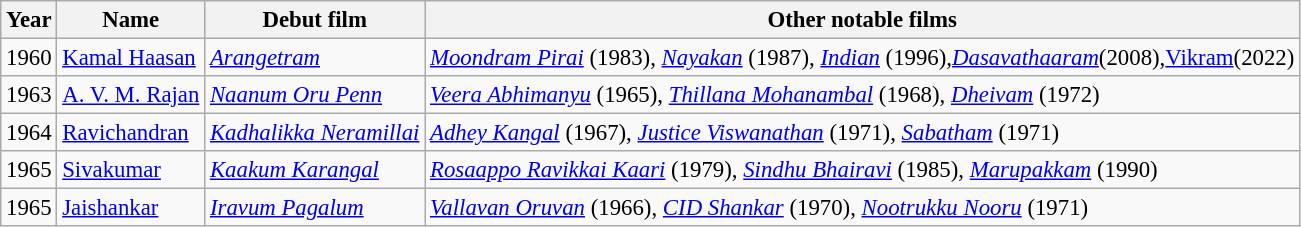<table class="wikitable sortable" style="font-size:95%;">
<tr>
<th>Year</th>
<th>Name</th>
<th>Debut film</th>
<th class=unsortable>Other notable films</th>
</tr>
<tr>
<td>1960</td>
<td><a href='#'>Kamal Haasan</a></td>
<td><em><a href='#'>Arangetram</a></em></td>
<td><em><a href='#'>Moondram Pirai</a></em> (1983), <em><a href='#'>Nayakan</a></em> (1987), <em><a href='#'>Indian</a></em> (1996),<em><a href='#'>Dasavathaaram</a></em>(2008),<a href='#'>Vikram</a>(2022)</td>
</tr>
<tr>
<td>1963</td>
<td><a href='#'>A. V. M. Rajan</a></td>
<td><em><a href='#'>Naanum Oru Penn</a></em></td>
<td><em><a href='#'>Veera Abhimanyu</a></em> (1965), <em><a href='#'>Thillana Mohanambal</a></em> (1968), <em><a href='#'>Dheivam</a></em> (1972)</td>
</tr>
<tr>
<td>1964</td>
<td><a href='#'>Ravichandran</a></td>
<td><em><a href='#'>Kadhalikka Neramillai</a></em></td>
<td><em><a href='#'>Adhey Kangal</a></em> (1967), <em><a href='#'>Justice Viswanathan</a></em> (1971), <em><a href='#'>Sabatham</a></em> (1971)</td>
</tr>
<tr>
<td>1965</td>
<td><a href='#'>Sivakumar</a></td>
<td><em><a href='#'>Kaakum Karangal</a></em></td>
<td><em><a href='#'>Rosaappo Ravikkai Kaari</a></em> (1979), <em><a href='#'>Sindhu Bhairavi</a></em> (1985), <em><a href='#'>Marupakkam</a></em> (1990)</td>
</tr>
<tr>
<td>1965</td>
<td><a href='#'>Jaishankar</a></td>
<td><em><a href='#'>Iravum Pagalum</a></em></td>
<td><em><a href='#'>Vallavan Oruvan</a></em> (1966), <em><a href='#'>CID Shankar</a></em> (1970), <em><a href='#'>Nootrukku Nooru</a></em> (1971)</td>
</tr>
</table>
